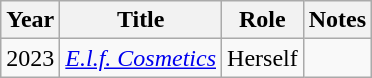<table class="wikitable">
<tr>
<th>Year</th>
<th>Title</th>
<th>Role</th>
<th>Notes</th>
</tr>
<tr>
<td>2023</td>
<td><em><a href='#'>E.l.f. Cosmetics</a></em></td>
<td>Herself</td>
<td></td>
</tr>
</table>
